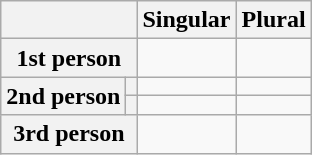<table class="wikitable">
<tr>
<th colspan="2"></th>
<th>Singular</th>
<th>Plural</th>
</tr>
<tr>
<th colspan="2">1st person</th>
<td></td>
<td></td>
</tr>
<tr>
<th rowspan="2">2nd person</th>
<th></th>
<td></td>
<td></td>
</tr>
<tr>
<th></th>
<td></td>
<td></td>
</tr>
<tr>
<th colspan="2">3rd person</th>
<td></td>
<td></td>
</tr>
</table>
